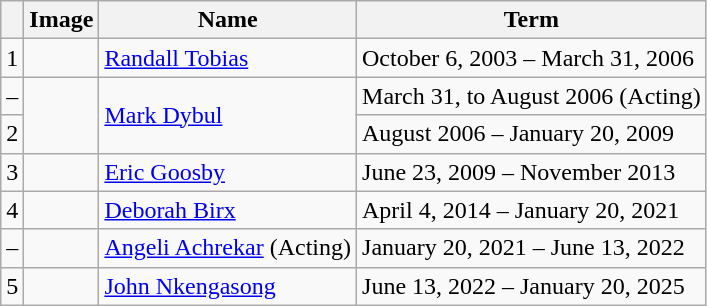<table class="wikitable">
<tr>
<th></th>
<th>Image</th>
<th>Name</th>
<th>Term</th>
</tr>
<tr>
<td>1</td>
<td></td>
<td><a href='#'>Randall Tobias</a></td>
<td>October 6, 2003 – March 31, 2006</td>
</tr>
<tr>
<td>–</td>
<td rowspan=2></td>
<td rowspan=2><a href='#'>Mark Dybul</a></td>
<td>March 31, to August 2006 (Acting)</td>
</tr>
<tr>
<td>2</td>
<td>August 2006 – January 20, 2009</td>
</tr>
<tr>
<td>3</td>
<td></td>
<td><a href='#'>Eric Goosby</a></td>
<td>June 23, 2009 – November 2013</td>
</tr>
<tr>
<td>4</td>
<td></td>
<td><a href='#'>Deborah Birx</a></td>
<td>April 4, 2014 – January 20, 2021</td>
</tr>
<tr>
<td>–</td>
<td></td>
<td><a href='#'>Angeli Achrekar</a> (Acting)</td>
<td>January 20, 2021 – June 13, 2022</td>
</tr>
<tr>
<td>5</td>
<td></td>
<td><a href='#'>John Nkengasong</a></td>
<td>June 13, 2022 – January 20, 2025</td>
</tr>
</table>
